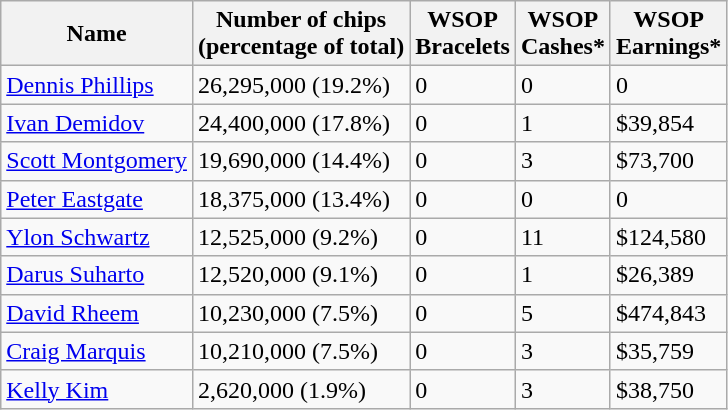<table class="wikitable sortable">
<tr>
<th>Name</th>
<th>Number of chips<br>(percentage of total)</th>
<th>WSOP<br>Bracelets</th>
<th>WSOP<br>Cashes*</th>
<th>WSOP<br>Earnings*</th>
</tr>
<tr>
<td> <a href='#'>Dennis Phillips</a></td>
<td>26,295,000 (19.2%)</td>
<td>0</td>
<td>0</td>
<td>0</td>
</tr>
<tr>
<td> <a href='#'>Ivan Demidov</a></td>
<td>24,400,000 (17.8%)</td>
<td>0</td>
<td>1</td>
<td>$39,854</td>
</tr>
<tr>
<td> <a href='#'>Scott Montgomery</a></td>
<td>19,690,000 (14.4%)</td>
<td>0</td>
<td>3</td>
<td>$73,700</td>
</tr>
<tr>
<td> <a href='#'>Peter Eastgate</a></td>
<td>18,375,000 (13.4%)</td>
<td>0</td>
<td>0</td>
<td>0</td>
</tr>
<tr>
<td> <a href='#'>Ylon Schwartz</a></td>
<td>12,525,000 (9.2%)</td>
<td>0</td>
<td>11</td>
<td>$124,580</td>
</tr>
<tr>
<td> <a href='#'>Darus Suharto</a></td>
<td>12,520,000 (9.1%)</td>
<td>0</td>
<td>1</td>
<td>$26,389</td>
</tr>
<tr>
<td> <a href='#'>David Rheem</a></td>
<td>10,230,000 (7.5%)</td>
<td>0</td>
<td>5</td>
<td>$474,843</td>
</tr>
<tr>
<td> <a href='#'>Craig Marquis</a></td>
<td>10,210,000 (7.5%)</td>
<td>0</td>
<td>3</td>
<td>$35,759</td>
</tr>
<tr>
<td> <a href='#'>Kelly Kim</a></td>
<td>2,620,000 (1.9%)</td>
<td>0</td>
<td>3</td>
<td>$38,750</td>
</tr>
</table>
